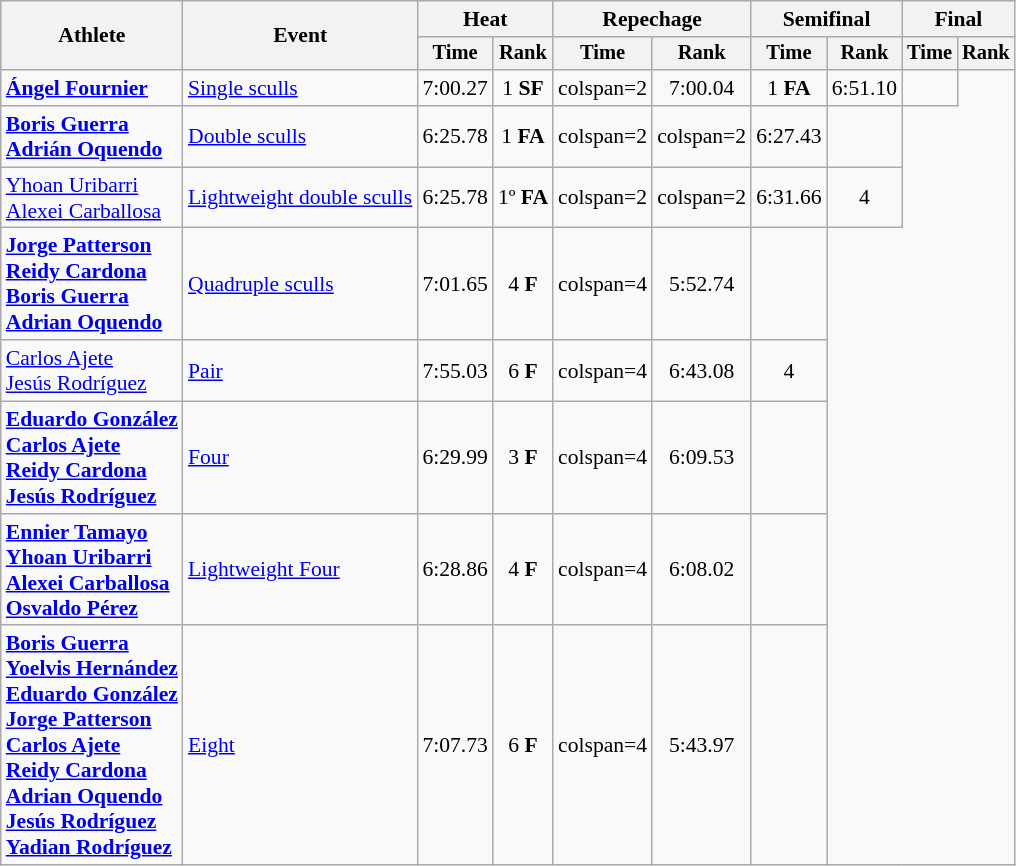<table class=wikitable style=font-size:90%;text-align:center>
<tr>
<th rowspan=2>Athlete</th>
<th rowspan=2>Event</th>
<th colspan=2>Heat</th>
<th colspan=2>Repechage</th>
<th colspan=2>Semifinal</th>
<th colspan=2>Final</th>
</tr>
<tr style=font-size:95%>
<th>Time</th>
<th>Rank</th>
<th>Time</th>
<th>Rank</th>
<th>Time</th>
<th>Rank</th>
<th>Time</th>
<th>Rank</th>
</tr>
<tr>
<td style="text-align:left"><strong><a href='#'>Ángel Fournier</a></strong></td>
<td style="text-align:left"><a href='#'>Single sculls</a></td>
<td>7:00.27</td>
<td>1 <strong>SF</strong></td>
<td>colspan=2 </td>
<td>7:00.04</td>
<td>1 <strong>FA</strong></td>
<td>6:51.10</td>
<td></td>
</tr>
<tr align=center>
<td style="text-align:left"><strong><a href='#'>Boris Guerra</a><br><a href='#'>Adrián Oquendo</a></strong></td>
<td style="text-align:left"><a href='#'>Double sculls</a></td>
<td>6:25.78</td>
<td>1 <strong>FA</strong></td>
<td>colspan=2 </td>
<td>colspan=2 </td>
<td>6:27.43</td>
<td></td>
</tr>
<tr align=center>
<td style="text-align:left"><a href='#'>Yhoan Uribarri</a><br><a href='#'>Alexei Carballosa</a></td>
<td style="text-align:left"><a href='#'>Lightweight double sculls</a></td>
<td>6:25.78</td>
<td>1º <strong>FA</strong></td>
<td>colspan=2 </td>
<td>colspan=2 </td>
<td>6:31.66</td>
<td>4</td>
</tr>
<tr align=center>
<td style="text-align:left"><strong><a href='#'>Jorge Patterson</a><br><a href='#'>Reidy Cardona</a><br><a href='#'>Boris Guerra</a><br><a href='#'>Adrian Oquendo</a></strong></td>
<td style="text-align:left"><a href='#'>Quadruple sculls</a></td>
<td>7:01.65</td>
<td>4 <strong>F</strong></td>
<td>colspan=4 </td>
<td>5:52.74</td>
<td></td>
</tr>
<tr align=center>
<td style="text-align:left"><a href='#'>Carlos Ajete</a><br><a href='#'>Jesús Rodríguez</a></td>
<td style="text-align:left"><a href='#'>Pair</a></td>
<td>7:55.03</td>
<td>6 <strong>F</strong></td>
<td>colspan=4 </td>
<td>6:43.08</td>
<td>4</td>
</tr>
<tr align=center>
<td style="text-align:left"><strong><a href='#'>Eduardo González</a><br><a href='#'>Carlos Ajete</a><br><a href='#'>Reidy Cardona</a><br><a href='#'>Jesús Rodríguez</a></strong></td>
<td style="text-align:left"><a href='#'>Four</a></td>
<td>6:29.99</td>
<td>3 <strong>F</strong></td>
<td>colspan=4 </td>
<td>6:09.53</td>
<td></td>
</tr>
<tr align=center>
<td style="text-align:left"><strong><a href='#'>Ennier Tamayo</a><br><a href='#'>Yhoan Uribarri</a><br><a href='#'>Alexei Carballosa</a><br><a href='#'>Osvaldo Pérez</a></strong></td>
<td style="text-align:left"><a href='#'>Lightweight Four</a></td>
<td>6:28.86</td>
<td>4 <strong>F</strong></td>
<td>colspan=4 </td>
<td>6:08.02</td>
<td></td>
</tr>
<tr align=center>
<td style="text-align:left"><strong><a href='#'>Boris Guerra</a><br><a href='#'>Yoelvis Hernández</a><br><a href='#'>Eduardo González</a><br><a href='#'>Jorge Patterson</a><br><a href='#'>Carlos Ajete</a><br><a href='#'>Reidy Cardona</a><br><a href='#'>Adrian Oquendo</a><br><a href='#'>Jesús Rodríguez</a><br><a href='#'>Yadian Rodríguez</a></strong></td>
<td style="text-align:left"><a href='#'>Eight</a></td>
<td>7:07.73</td>
<td>6 <strong>F</strong></td>
<td>colspan=4 </td>
<td>5:43.97</td>
<td></td>
</tr>
</table>
